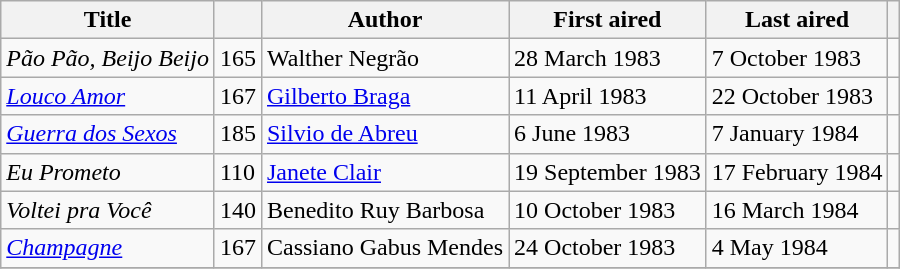<table class="wikitable sortable">
<tr>
<th>Title</th>
<th></th>
<th>Author</th>
<th>First aired</th>
<th>Last aired</th>
<th></th>
</tr>
<tr>
<td><em>Pão Pão, Beijo Beijo</em></td>
<td>165</td>
<td>Walther Negrão</td>
<td>28 March 1983</td>
<td>7 October 1983</td>
<td></td>
</tr>
<tr>
<td><em><a href='#'>Louco Amor</a></em></td>
<td>167</td>
<td><a href='#'>Gilberto Braga</a></td>
<td>11 April 1983</td>
<td>22 October 1983</td>
<td></td>
</tr>
<tr>
<td><em><a href='#'>Guerra dos Sexos</a></em></td>
<td>185</td>
<td><a href='#'>Silvio de Abreu</a></td>
<td>6 June 1983</td>
<td>7 January 1984</td>
<td></td>
</tr>
<tr>
<td><em>Eu Prometo</em></td>
<td>110</td>
<td><a href='#'>Janete Clair</a></td>
<td>19 September 1983</td>
<td>17 February 1984</td>
<td></td>
</tr>
<tr>
<td><em>Voltei pra Você</em></td>
<td>140</td>
<td>Benedito Ruy Barbosa</td>
<td>10 October 1983</td>
<td>16 March 1984</td>
<td></td>
</tr>
<tr>
<td><em><a href='#'>Champagne</a></em></td>
<td>167</td>
<td>Cassiano Gabus Mendes</td>
<td>24 October 1983</td>
<td>4 May 1984</td>
<td></td>
</tr>
<tr>
</tr>
</table>
